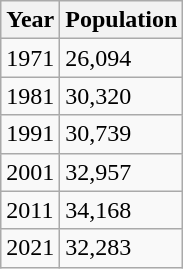<table class="wikitable">
<tr>
<th>Year</th>
<th>Population</th>
</tr>
<tr>
<td>1971</td>
<td>26,094</td>
</tr>
<tr>
<td>1981</td>
<td>30,320</td>
</tr>
<tr>
<td>1991</td>
<td>30,739</td>
</tr>
<tr>
<td>2001</td>
<td>32,957</td>
</tr>
<tr>
<td>2011</td>
<td>34,168</td>
</tr>
<tr>
<td>2021</td>
<td>32,283</td>
</tr>
</table>
